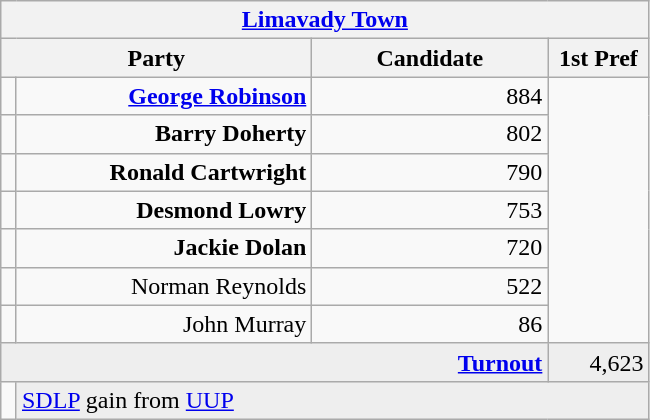<table class="wikitable">
<tr>
<th colspan="4" align="center"><a href='#'>Limavady Town</a></th>
</tr>
<tr>
<th colspan="2" align="center" width=200>Party</th>
<th width=150>Candidate</th>
<th width=60>1st Pref</th>
</tr>
<tr>
<td></td>
<td align="right"><strong><a href='#'>George Robinson</a></strong></td>
<td align="right">884</td>
</tr>
<tr>
<td></td>
<td align="right"><strong>Barry Doherty</strong></td>
<td align="right">802</td>
</tr>
<tr>
<td></td>
<td align="right"><strong>Ronald Cartwright</strong></td>
<td align="right">790</td>
</tr>
<tr>
<td></td>
<td align="right"><strong>Desmond Lowry</strong></td>
<td align="right">753</td>
</tr>
<tr>
<td></td>
<td align="right"><strong>Jackie Dolan</strong></td>
<td align="right">720</td>
</tr>
<tr>
<td></td>
<td align="right">Norman Reynolds</td>
<td align="right">522</td>
</tr>
<tr>
<td></td>
<td align="right">John Murray</td>
<td align="right">86</td>
</tr>
<tr bgcolor="EEEEEE">
<td colspan=3 align="right"><strong><a href='#'>Turnout</a></strong></td>
<td align="right">4,623</td>
</tr>
<tr>
<td bgcolor=></td>
<td colspan=3 bgcolor="EEEEEE"><a href='#'>SDLP</a> gain from <a href='#'>UUP</a></td>
</tr>
</table>
